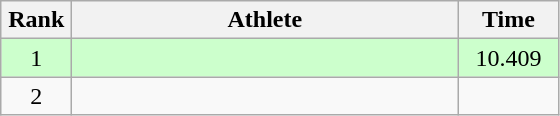<table class=wikitable style="text-align:center">
<tr>
<th width=40>Rank</th>
<th width=250>Athlete</th>
<th width=60>Time</th>
</tr>
<tr bgcolor="ccffcc">
<td>1</td>
<td align=left></td>
<td>10.409</td>
</tr>
<tr>
<td>2</td>
<td align=left></td>
<td></td>
</tr>
</table>
